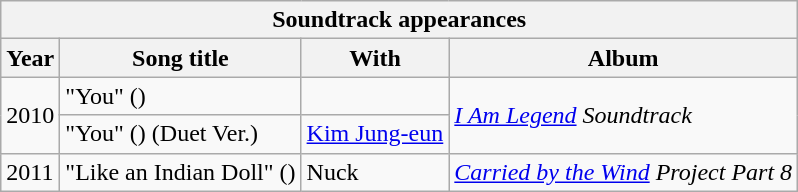<table class="wikitable">
<tr>
<th colspan="4">Soundtrack appearances</th>
</tr>
<tr>
<th scope="col">Year</th>
<th scope="col">Song title</th>
<th>With</th>
<th>Album</th>
</tr>
<tr>
<td rowspan="2">2010</td>
<td>"You" ()</td>
<td></td>
<td rowspan="2"><em><a href='#'>I Am Legend</a> Soundtrack</em></td>
</tr>
<tr>
<td>"You" () (Duet Ver.)</td>
<td style="text-align:center"><a href='#'>Kim Jung-eun</a></td>
</tr>
<tr>
<td>2011</td>
<td>"Like an Indian Doll" ()</td>
<td>Nuck</td>
<td><em><a href='#'>Carried by the Wind</a> Project Part 8</em></td>
</tr>
</table>
